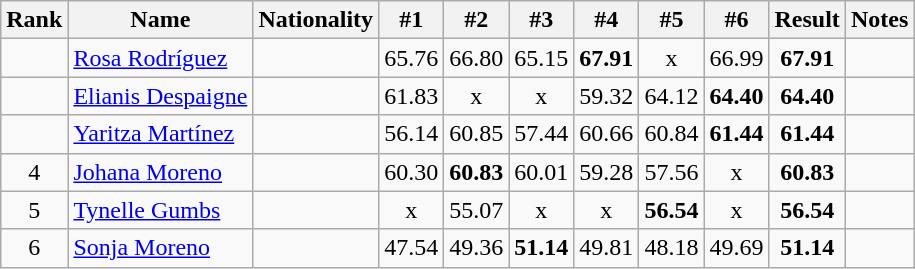<table class="wikitable sortable" style="text-align:center">
<tr>
<th>Rank</th>
<th>Name</th>
<th>Nationality</th>
<th>#1</th>
<th>#2</th>
<th>#3</th>
<th>#4</th>
<th>#5</th>
<th>#6</th>
<th>Result</th>
<th>Notes</th>
</tr>
<tr>
<td></td>
<td align=left><a href='#'>Rosa Rodríguez</a></td>
<td align=left></td>
<td>65.76</td>
<td>66.80</td>
<td>65.15</td>
<td><strong>67.91</strong></td>
<td>x</td>
<td>66.99</td>
<td><strong>67.91</strong></td>
<td></td>
</tr>
<tr>
<td></td>
<td align=left><a href='#'>Elianis Despaigne</a></td>
<td align=left></td>
<td>61.83</td>
<td>x</td>
<td>x</td>
<td>59.32</td>
<td>64.12</td>
<td><strong>64.40</strong></td>
<td><strong>64.40</strong></td>
<td></td>
</tr>
<tr>
<td></td>
<td align=left><a href='#'>Yaritza Martínez</a></td>
<td align=left></td>
<td>56.14</td>
<td>60.85</td>
<td>57.44</td>
<td>60.66</td>
<td>60.84</td>
<td><strong>61.44</strong></td>
<td><strong>61.44</strong></td>
<td></td>
</tr>
<tr>
<td>4</td>
<td align=left><a href='#'>Johana Moreno</a></td>
<td align=left></td>
<td>60.30</td>
<td><strong>60.83</strong></td>
<td>60.01</td>
<td>59.28</td>
<td>57.56</td>
<td>x</td>
<td><strong>60.83</strong></td>
<td></td>
</tr>
<tr>
<td>5</td>
<td align=left><a href='#'>Tynelle Gumbs</a></td>
<td align=left></td>
<td>x</td>
<td>55.07</td>
<td>x</td>
<td>x</td>
<td><strong>56.54</strong></td>
<td>x</td>
<td><strong>56.54</strong></td>
<td></td>
</tr>
<tr>
<td>6</td>
<td align=left><a href='#'>Sonja Moreno</a></td>
<td align=left></td>
<td>47.54</td>
<td>49.36</td>
<td><strong>51.14</strong></td>
<td>49.81</td>
<td>48.18</td>
<td>49.69</td>
<td><strong>51.14</strong></td>
<td></td>
</tr>
</table>
